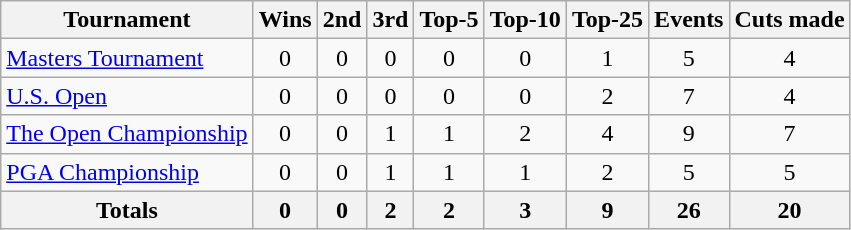<table class=wikitable style=text-align:center>
<tr>
<th>Tournament</th>
<th>Wins</th>
<th>2nd</th>
<th>3rd</th>
<th>Top-5</th>
<th>Top-10</th>
<th>Top-25</th>
<th>Events</th>
<th>Cuts made</th>
</tr>
<tr>
<td align=left><a href='#'>Masters Tournament</a></td>
<td>0</td>
<td>0</td>
<td>0</td>
<td>0</td>
<td>0</td>
<td>1</td>
<td>5</td>
<td>4</td>
</tr>
<tr>
<td align=left><a href='#'>U.S. Open</a></td>
<td>0</td>
<td>0</td>
<td>0</td>
<td>0</td>
<td>0</td>
<td>2</td>
<td>7</td>
<td>4</td>
</tr>
<tr>
<td align=left><a href='#'>The Open Championship</a></td>
<td>0</td>
<td>0</td>
<td>1</td>
<td>1</td>
<td>2</td>
<td>4</td>
<td>9</td>
<td>7</td>
</tr>
<tr>
<td align=left><a href='#'>PGA Championship</a></td>
<td>0</td>
<td>0</td>
<td>1</td>
<td>1</td>
<td>1</td>
<td>2</td>
<td>5</td>
<td>5</td>
</tr>
<tr>
<th>Totals</th>
<th>0</th>
<th>0</th>
<th>2</th>
<th>2</th>
<th>3</th>
<th>9</th>
<th>26</th>
<th>20</th>
</tr>
</table>
